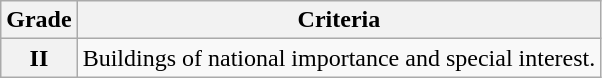<table class="wikitable" border="1">
<tr>
<th>Grade</th>
<th>Criteria</th>
</tr>
<tr>
<th>II</th>
<td>Buildings of national importance and special interest.</td>
</tr>
</table>
